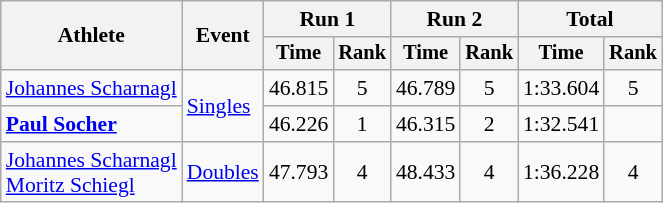<table class="wikitable" style="font-size:90%">
<tr>
<th rowspan="2">Athlete</th>
<th rowspan="2">Event</th>
<th colspan="2">Run 1</th>
<th colspan="2">Run 2</th>
<th colspan="2">Total</th>
</tr>
<tr style="font-size:95%">
<th>Time</th>
<th>Rank</th>
<th>Time</th>
<th>Rank</th>
<th>Time</th>
<th>Rank</th>
</tr>
<tr align="center">
<td align="left"><a href='#'>Johannes Scharnagl</a></td>
<td rowspan="2" align="left"><a href='#'>Singles</a></td>
<td>46.815</td>
<td>5</td>
<td>46.789</td>
<td>5</td>
<td>1:33.604</td>
<td>5</td>
</tr>
<tr align="center">
<td align="left"><strong><a href='#'>Paul Socher</a></strong></td>
<td>46.226</td>
<td>1</td>
<td>46.315</td>
<td>2</td>
<td>1:32.541</td>
<td></td>
</tr>
<tr align="center">
<td align="left"><a href='#'>Johannes Scharnagl</a><br><a href='#'>Moritz Schiegl</a></td>
<td align="left"><a href='#'>Doubles</a></td>
<td>47.793</td>
<td>4</td>
<td>48.433</td>
<td>4</td>
<td>1:36.228</td>
<td>4</td>
</tr>
</table>
